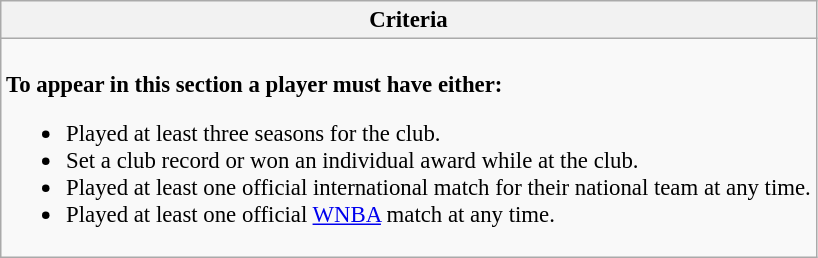<table class="wikitable collapsible collapsed" style="font-size:95%;">
<tr>
<th>Criteria</th>
</tr>
<tr>
<td><br><strong>To appear in this section a player must have either:</strong><ul><li>Played at least three seasons for the club.</li><li>Set a club record or won an individual award while at the club.</li><li>Played at least one official international match for their national team at any time.</li><li>Played at least one official <a href='#'>WNBA</a> match at any time.</li></ul></td>
</tr>
</table>
